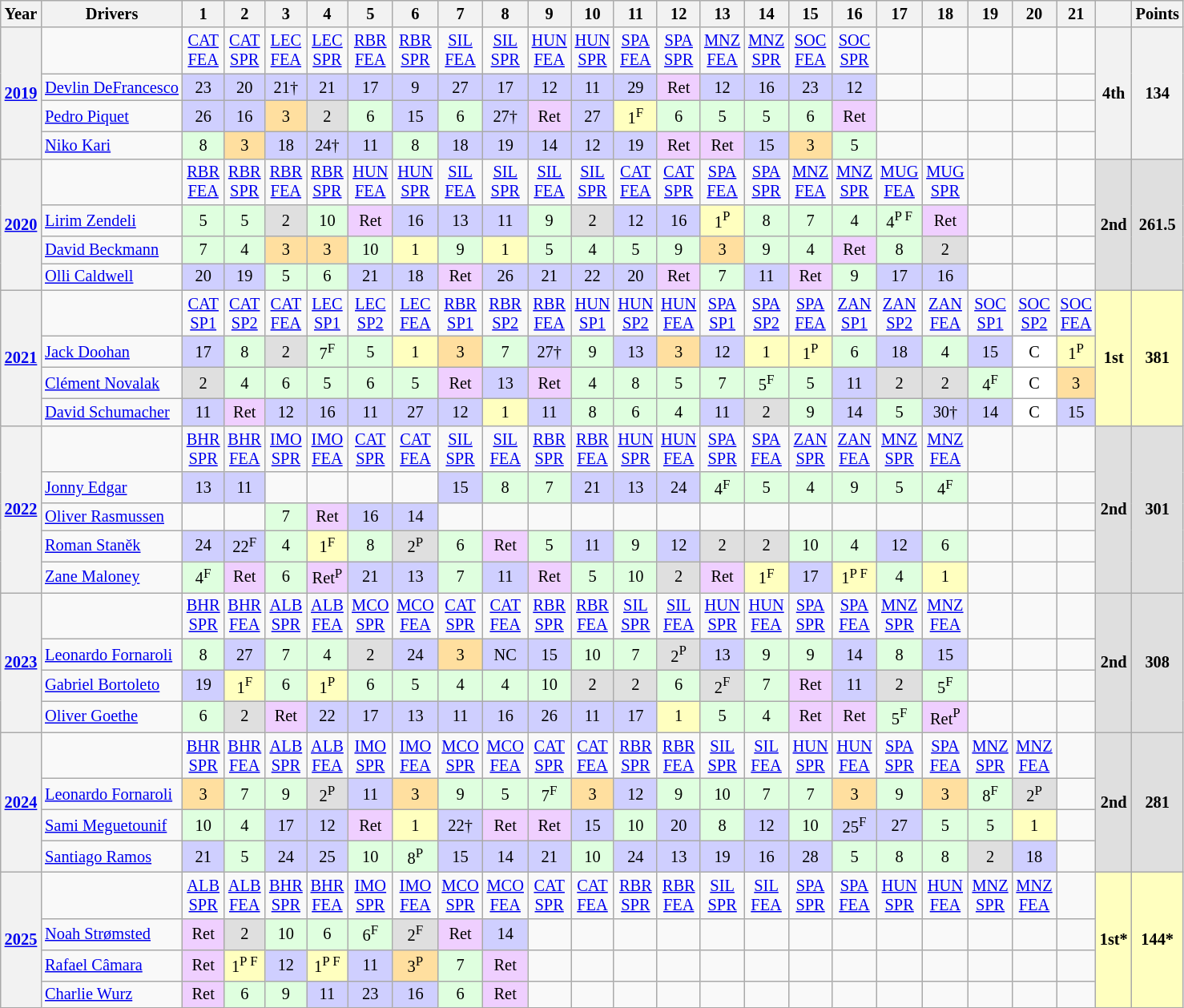<table class="wikitable" style="text-align:center; font-size:85%;">
<tr>
<th>Year</th>
<th>Drivers</th>
<th>1</th>
<th>2</th>
<th>3</th>
<th>4</th>
<th>5</th>
<th>6</th>
<th>7</th>
<th>8</th>
<th>9</th>
<th>10</th>
<th>11</th>
<th>12</th>
<th>13</th>
<th>14</th>
<th>15</th>
<th>16</th>
<th>17</th>
<th>18</th>
<th>19</th>
<th>20</th>
<th>21</th>
<th></th>
<th>Points</th>
</tr>
<tr>
<th rowspan=4><a href='#'>2019</a></th>
<td></td>
<td><a href='#'>CAT<br>FEA</a></td>
<td><a href='#'>CAT<br>SPR</a></td>
<td><a href='#'>LEC<br>FEA</a></td>
<td><a href='#'>LEC<br>SPR</a></td>
<td><a href='#'>RBR<br>FEA</a></td>
<td><a href='#'>RBR<br>SPR</a></td>
<td><a href='#'>SIL<br>FEA</a></td>
<td><a href='#'>SIL<br>SPR</a></td>
<td><a href='#'>HUN<br>FEA</a></td>
<td><a href='#'>HUN<br>SPR</a></td>
<td><a href='#'>SPA<br>FEA</a></td>
<td><a href='#'>SPA<br>SPR</a></td>
<td><a href='#'>MNZ<br>FEA</a></td>
<td><a href='#'>MNZ<br>SPR</a></td>
<td><a href='#'>SOC<br>FEA</a></td>
<td><a href='#'>SOC<br>SPR</a></td>
<td></td>
<td></td>
<td></td>
<td></td>
<td></td>
<th rowspan=4>4th</th>
<th rowspan=4>134</th>
</tr>
<tr>
<td align=left> <a href='#'>Devlin DeFrancesco</a></td>
<td style="background:#CFCFFF;">23</td>
<td style="background:#CFCFFF;">20</td>
<td style="background:#CFCFFF;">21†</td>
<td style="background:#CFCFFF;">21</td>
<td style="background:#CFCFFF;">17</td>
<td style="background:#CFCFFF;">9</td>
<td style="background:#CFCFFF;">27</td>
<td style="background:#CFCFFF;">17</td>
<td style="background:#CFCFFF;">12</td>
<td style="background:#CFCFFF;">11</td>
<td style="background:#CFCFFF;">29</td>
<td style="background:#EFCFFF;">Ret</td>
<td style="background:#CFCFFF;">12</td>
<td style="background:#CFCFFF;">16</td>
<td style="background:#CFCFFF;">23</td>
<td style="background:#CFCFFF;">12</td>
<td></td>
<td></td>
<td></td>
<td></td>
<td></td>
</tr>
<tr>
<td align=left> <a href='#'>Pedro Piquet</a></td>
<td style="background:#CFCFFF;">26</td>
<td style="background:#CFCFFF;">16</td>
<td style="background:#FFDF9F;">3</td>
<td style="background:#DFDFDF;">2</td>
<td style="background:#DFFFDF;">6</td>
<td style="background:#CFCFFF;">15</td>
<td style="background:#DFFFDF;">6</td>
<td style="background:#CFCFFF;">27†</td>
<td style="background:#EFCFFF;">Ret</td>
<td style="background:#CFCFFF;">27</td>
<td style="background:#FFFFBF;">1<span><sup>F</sup></span></td>
<td style="background:#DFFFDF;">6</td>
<td style="background:#DFFFDF;">5</td>
<td style="background:#DFFFDF;">5</td>
<td style="background:#DFFFDF;">6</td>
<td style="background:#EFCFFF;">Ret</td>
<td></td>
<td></td>
<td></td>
<td></td>
<td></td>
</tr>
<tr>
<td align=left> <a href='#'>Niko Kari</a></td>
<td style="background:#DFFFDF;">8</td>
<td style="background:#FFDF9F;">3</td>
<td style="background:#CFCFFF;">18</td>
<td style="background:#CFCFFF;">24†</td>
<td style="background:#CFCFFF;">11</td>
<td style="background:#DFFFDF;">8</td>
<td style="background:#CFCFFF;">18</td>
<td style="background:#CFCFFF;">19</td>
<td style="background:#CFCFFF;">14</td>
<td style="background:#CFCFFF;">12</td>
<td style="background:#CFCFFF;">19</td>
<td style="background:#EFCFFF;">Ret</td>
<td style="background:#EFCFFF;">Ret</td>
<td style="background:#CFCFFF;">15</td>
<td style="background:#FFDF9F;">3</td>
<td style="background:#DFFFDF;">5</td>
<td></td>
<td></td>
<td></td>
<td></td>
<td></td>
</tr>
<tr>
<th rowspan=4><a href='#'>2020</a></th>
<td></td>
<td><a href='#'>RBR<br>FEA</a></td>
<td><a href='#'>RBR<br>SPR</a></td>
<td><a href='#'>RBR<br>FEA</a></td>
<td><a href='#'>RBR<br>SPR</a></td>
<td><a href='#'>HUN<br>FEA</a></td>
<td><a href='#'>HUN<br>SPR</a></td>
<td><a href='#'>SIL<br>FEA</a></td>
<td><a href='#'>SIL<br>SPR</a></td>
<td><a href='#'>SIL<br>FEA</a></td>
<td><a href='#'>SIL<br>SPR</a></td>
<td><a href='#'>CAT<br>FEA</a></td>
<td><a href='#'>CAT<br>SPR</a></td>
<td><a href='#'>SPA<br>FEA</a></td>
<td><a href='#'>SPA<br>SPR</a></td>
<td><a href='#'>MNZ<br>FEA</a></td>
<td><a href='#'>MNZ<br>SPR</a></td>
<td><a href='#'>MUG<br>FEA</a></td>
<td><a href='#'>MUG<br>SPR</a></td>
<td></td>
<td></td>
<td></td>
<th rowspan=4 style="background:#DFDFDF;">2nd</th>
<th rowspan=4 style="background:#DFDFDF;">261.5</th>
</tr>
<tr>
<td align=left> <a href='#'>Lirim Zendeli</a></td>
<td style="background:#DFFFDF;">5</td>
<td style="background:#DFFFDF;">5</td>
<td style="background:#DFDFDF;">2</td>
<td style="background:#DFFFDF;">10</td>
<td style="background:#EFCFFF;">Ret</td>
<td style="background:#CFCFFF;">16</td>
<td style="background:#CFCFFF;">13</td>
<td style="background:#CFCFFF;">11</td>
<td style="background:#DFFFDF;">9</td>
<td style="background:#DFDFDF;">2</td>
<td style="background:#CFCFFF;">12</td>
<td style="background:#CFCFFF;">16</td>
<td style="background:#FFFFBF;">1<span><sup>P</sup></span></td>
<td style="background:#DFFFDF;">8</td>
<td style="background:#DFFFDF;">7</td>
<td style="background:#DFFFDF;">4</td>
<td style="background:#DFFFDF;">4<span><sup>P F</sup></span></td>
<td style="background:#EFCFFF;">Ret</td>
<td></td>
<td></td>
<td></td>
</tr>
<tr>
<td align=left> <a href='#'>David Beckmann</a></td>
<td style="background:#DFFFDF;">7</td>
<td style="background:#DFFFDF;">4</td>
<td style="background:#FFDF9F;">3</td>
<td style="background:#FFDF9F;">3</td>
<td style="background:#DFFFDF;">10</td>
<td style="background:#FFFFBF;">1</td>
<td style="background:#DFFFDF;">9</td>
<td style="background:#FFFFBF;">1</td>
<td style="background:#DFFFDF;">5</td>
<td style="background:#DFFFDF;">4</td>
<td style="background:#DFFFDF;">5</td>
<td style="background:#DFFFDF;">9</td>
<td style="background:#FFDF9F;">3</td>
<td style="background:#DFFFDF;">9</td>
<td style="background:#DFFFDF;">4</td>
<td style="background:#EFCFFF;">Ret</td>
<td style="background:#DFFFDF;">8</td>
<td style="background:#DFDFDF;">2</td>
<td></td>
<td></td>
<td></td>
</tr>
<tr>
<td align=left> <a href='#'>Olli Caldwell</a></td>
<td style="background:#CFCFFF;">20</td>
<td style="background:#CFCFFF;">19</td>
<td style="background:#DFFFDF;">5</td>
<td style="background:#DFFFDF;">6</td>
<td style="background:#CFCFFF;">21</td>
<td style="background:#CFCFFF;">18</td>
<td style="background:#EFCFFF;">Ret</td>
<td style="background:#CFCFFF;">26</td>
<td style="background:#CFCFFF;">21</td>
<td style="background:#CFCFFF;">22</td>
<td style="background:#CFCFFF;">20</td>
<td style="background:#EFCFFF;">Ret</td>
<td style="background:#DFFFDF;">7</td>
<td style="background:#CFCFFF;">11</td>
<td style="background:#EFCFFF;">Ret</td>
<td style="background:#DFFFDF;">9</td>
<td style="background:#CFCFFF;">17</td>
<td style="background:#CFCFFF;">16</td>
<td></td>
<td></td>
<td></td>
</tr>
<tr>
<th rowspan=4><a href='#'>2021</a></th>
<td></td>
<td><a href='#'>CAT<br>SP1</a></td>
<td><a href='#'>CAT<br>SP2</a></td>
<td><a href='#'>CAT<br>FEA</a></td>
<td><a href='#'>LEC<br>SP1</a></td>
<td><a href='#'>LEC<br>SP2</a></td>
<td><a href='#'>LEC<br>FEA</a></td>
<td><a href='#'>RBR<br>SP1</a></td>
<td><a href='#'>RBR<br>SP2</a></td>
<td><a href='#'>RBR<br>FEA</a></td>
<td><a href='#'>HUN<br>SP1</a></td>
<td><a href='#'>HUN<br>SP2</a></td>
<td><a href='#'>HUN<br>FEA</a></td>
<td><a href='#'>SPA<br>SP1</a></td>
<td><a href='#'>SPA<br>SP2</a></td>
<td><a href='#'>SPA<br>FEA</a></td>
<td><a href='#'>ZAN<br>SP1</a></td>
<td><a href='#'>ZAN<br>SP2</a></td>
<td><a href='#'>ZAN<br>FEA</a></td>
<td><a href='#'>SOC<br>SP1</a></td>
<td><a href='#'>SOC<br>SP2</a></td>
<td><a href='#'>SOC<br>FEA</a></td>
<th rowspan=4 style="background:#FFFFBF;">1st</th>
<th rowspan=4 style="background:#FFFFBF;">381</th>
</tr>
<tr>
<td align=left> <a href='#'>Jack Doohan</a></td>
<td style="background:#CFCFFF;">17</td>
<td style="background:#DFFFDF;">8</td>
<td style="background:#DFDFDF;">2</td>
<td style="background:#DFFFDF;">7<span><sup>F</sup></span></td>
<td style="background:#DFFFDF;">5</td>
<td style="background:#FFFFBF;">1</td>
<td style="background:#FFDF9F;">3</td>
<td style="background:#DFFFDF;">7</td>
<td style="background:#CFCFFF;">27†</td>
<td style="background:#DFFFDF;">9</td>
<td style="background:#CFCFFF;">13</td>
<td style="background:#FFDF9F;">3</td>
<td style="background:#CFCFFF;">12</td>
<td style="background:#FFFFBF;">1</td>
<td style="background:#FFFFBF;">1<span><sup>P</sup></span></td>
<td style="background:#DFFFDF;">6</td>
<td style="background:#CFCFFF;">18</td>
<td style="background:#DFFFDF;">4</td>
<td style="background:#CFCFFF;">15</td>
<td style="background:#FFFFFF;">C</td>
<td style="background:#FFFFBF;">1<span><sup>P</sup></span></td>
</tr>
<tr>
<td align=left> <a href='#'>Clément Novalak</a></td>
<td style="background:#DFDFDF;">2</td>
<td style="background:#DFFFDF;">4</td>
<td style="background:#DFFFDF;">6</td>
<td style="background:#DFFFDF;">5</td>
<td style="background:#DFFFDF;">6</td>
<td style="background:#DFFFDF;">5</td>
<td style="background:#EFCFFF;">Ret</td>
<td style="background:#CFCFFF;">13</td>
<td style="background:#EFCFFF;">Ret</td>
<td style="background:#DFFFDF;">4</td>
<td style="background:#DFFFDF;">8</td>
<td style="background:#DFFFDF;">5</td>
<td style="background:#DFFFDF;">7</td>
<td style="background:#DFFFDF;">5<span><sup>F</sup></span></td>
<td style="background:#DFFFDF;">5</td>
<td style="background:#CFCFFF;">11</td>
<td style="background:#DFDFDF;">2</td>
<td style="background:#DFDFDF;">2</td>
<td style="background:#DFFFDF;">4<span><sup>F</sup></span></td>
<td style="background:#FFFFFF;">C</td>
<td style="background:#FFDF9F;">3</td>
</tr>
<tr>
<td align=left> <a href='#'>David Schumacher</a></td>
<td style="background:#CFCFFF;">11</td>
<td style="background:#EFCFFF;">Ret</td>
<td style="background:#CFCFFF;">12</td>
<td style="background:#CFCFFF;">16</td>
<td style="background:#CFCFFF;">11</td>
<td style="background:#CFCFFF;">27</td>
<td style="background:#CFCFFF;">12</td>
<td style="background:#FFFFBF;">1</td>
<td style="background:#CFCFFF;">11</td>
<td style="background:#DFFFDF;">8</td>
<td style="background:#DFFFDF;">6</td>
<td style="background:#DFFFDF;">4</td>
<td style="background:#CFCFFF;">11</td>
<td style="background:#DFDFDF;">2</td>
<td style="background:#DFFFDF;">9</td>
<td style="background:#CFCFFF;">14</td>
<td style="background:#DFFFDF;">5</td>
<td style="background:#CFCFFF;">30†</td>
<td style="background:#CFCFFF;">14</td>
<td style="background:#FFFFFF;">C</td>
<td style="background:#CFCFFF;">15</td>
</tr>
<tr>
<th rowspan=5><a href='#'>2022</a></th>
<td></td>
<td><a href='#'>BHR<br>SPR</a></td>
<td><a href='#'>BHR<br>FEA</a></td>
<td><a href='#'>IMO<br>SPR</a></td>
<td><a href='#'>IMO<br>FEA</a></td>
<td><a href='#'>CAT<br>SPR</a></td>
<td><a href='#'>CAT<br>FEA</a></td>
<td><a href='#'>SIL<br>SPR</a></td>
<td><a href='#'>SIL<br>FEA</a></td>
<td><a href='#'>RBR<br>SPR</a></td>
<td><a href='#'>RBR<br>FEA</a></td>
<td><a href='#'>HUN<br>SPR</a></td>
<td><a href='#'>HUN<br>FEA</a></td>
<td><a href='#'>SPA<br>SPR</a></td>
<td><a href='#'>SPA<br>FEA</a></td>
<td><a href='#'>ZAN<br>SPR</a></td>
<td><a href='#'>ZAN<br>FEA</a></td>
<td><a href='#'>MNZ<br>SPR</a></td>
<td><a href='#'>MNZ<br>FEA</a></td>
<td></td>
<td></td>
<td></td>
<th rowspan="5" style="background:#DFDFDF;">2nd</th>
<th rowspan="5" style="background:#DFDFDF;">301</th>
</tr>
<tr>
<td align=left> <a href='#'>Jonny Edgar</a></td>
<td style="background:#CFCFFF;">13</td>
<td style="background:#CFCFFF;">11</td>
<td></td>
<td></td>
<td></td>
<td></td>
<td style="background:#CFCFFF;">15</td>
<td style="background:#DFFFDF;">8</td>
<td style="background:#DFFFDF;">7</td>
<td style="background:#CFCFFF;">21</td>
<td style="background:#CFCFFF;">13</td>
<td style="background:#CFCFFF;">24</td>
<td style="background:#DFFFDF;">4<span><sup>F</sup></span></td>
<td style="background:#DFFFDF;">5</td>
<td style="background:#DFFFDF;">4</td>
<td style="background:#DFFFDF;">9</td>
<td style="background:#DFFFDF;">5</td>
<td style="background:#DFFFDF;">4<span><sup>F</sup></span></td>
<td></td>
<td></td>
<td></td>
</tr>
<tr>
<td align=left> <a href='#'>Oliver Rasmussen</a></td>
<td></td>
<td></td>
<td style="background:#DFFFDF;">7</td>
<td style="background:#EFCFFF;">Ret</td>
<td style="background:#CFCFFF;">16</td>
<td style="background:#CFCFFF;">14</td>
<td></td>
<td></td>
<td></td>
<td></td>
<td></td>
<td></td>
<td></td>
<td></td>
<td></td>
<td></td>
<td></td>
<td></td>
<td></td>
<td></td>
<td></td>
</tr>
<tr>
<td align=left> <a href='#'>Roman Staněk</a></td>
<td style="background:#CFCFFF;">24</td>
<td style="background:#CFCFFF;">22<span><sup>F</sup></span></td>
<td style="background:#DFFFDF;">4</td>
<td style="background:#FFFFBF;">1<span><sup>F</sup></span></td>
<td style="background:#DFFFDF;">8</td>
<td style="background:#DFDFDF;">2<span><sup>P</sup></span></td>
<td style="background:#DFFFDF;">6</td>
<td style="background:#EFCFFF;">Ret</td>
<td style="background:#DFFFDF;">5</td>
<td style="background:#CFCFFF;">11</td>
<td style="background:#DFFFDF;">9</td>
<td style="background:#CFCFFF;">12</td>
<td style="background:#DFDFDF;">2</td>
<td style="background:#DFDFDF;">2</td>
<td style="background:#DFFFDF;">10</td>
<td style="background:#DFFFDF;">4</td>
<td style="background:#CFCFFF;">12</td>
<td style="background:#DFFFDF;">6</td>
<td></td>
<td></td>
<td></td>
</tr>
<tr>
<td align=left> <a href='#'>Zane Maloney</a></td>
<td style="background:#DFFFDF;">4<span><sup>F</sup></span></td>
<td style="background:#EFCFFF;">Ret</td>
<td style="background:#DFFFDF;">6</td>
<td style="background:#EFCFFF;">Ret<span><sup>P</sup></span></td>
<td style="background:#CFCFFF;">21</td>
<td style="background:#CFCFFF;">13</td>
<td style="background:#DFFFDF;">7</td>
<td style="background:#CFCFFF;">11</td>
<td style="background:#EFCFFF;">Ret</td>
<td style="background:#DFFFDF;">5</td>
<td style="background:#DFFFDF;">10</td>
<td style="background:#DFDFDF;">2</td>
<td style="background:#EFCFFF;">Ret</td>
<td style="background:#FFFFBF;">1<span><sup>F</sup></span></td>
<td style="background:#CFCFFF;">17</td>
<td style="background:#FFFFBF;">1<span><sup>P F</sup></span></td>
<td style="background:#DFFFDF;">4</td>
<td style="background:#FFFFBF;">1</td>
<td></td>
<td></td>
<td></td>
</tr>
<tr>
<th rowspan=4><a href='#'>2023</a></th>
<td></td>
<td><a href='#'>BHR<br>SPR</a></td>
<td><a href='#'>BHR<br>FEA</a></td>
<td><a href='#'>ALB<br>SPR</a></td>
<td><a href='#'>ALB<br>FEA</a></td>
<td><a href='#'>MCO<br>SPR</a></td>
<td><a href='#'>MCO<br>FEA</a></td>
<td><a href='#'>CAT<br>SPR</a></td>
<td><a href='#'>CAT<br>FEA</a></td>
<td><a href='#'>RBR<br>SPR</a></td>
<td><a href='#'>RBR<br>FEA</a></td>
<td><a href='#'>SIL<br>SPR</a></td>
<td><a href='#'>SIL<br>FEA</a></td>
<td><a href='#'>HUN<br>SPR</a></td>
<td><a href='#'>HUN<br>FEA</a></td>
<td><a href='#'>SPA<br>SPR</a></td>
<td><a href='#'>SPA<br>FEA</a></td>
<td><a href='#'>MNZ<br>SPR</a></td>
<td><a href='#'>MNZ<br>FEA</a></td>
<td></td>
<td></td>
<td></td>
<th rowspan=4 style="background:#DFDFDF;">2nd</th>
<th rowspan=4 style="background:#DFDFDF;">308</th>
</tr>
<tr>
<td align=left> <a href='#'>Leonardo Fornaroli</a></td>
<td style="background:#DFFFDF;">8</td>
<td style="background:#CFCFFF;">27</td>
<td style="background:#DFFFDF;">7</td>
<td style="background:#DFFFDF;">4</td>
<td style="background:#DFDFDF;">2</td>
<td style="background:#CFCFFF;">24</td>
<td style="background:#FFDF9F;">3</td>
<td style="background:#CFCFFF;">NC</td>
<td style="background:#CFCFFF;">15</td>
<td style="background:#DFFFDF;">10</td>
<td style="background:#DFFFDF;">7</td>
<td style="background:#DFDFDF;">2<span><sup>P</sup></span></td>
<td style="background:#CFCFFF;">13</td>
<td style="background:#DFFFDF;">9</td>
<td style="background:#DFFFDF;">9</td>
<td style="background:#CFCFFF;">14</td>
<td style="background:#DFFFDF;">8</td>
<td style="background:#CFCFFF;">15</td>
<td style="background:#;"></td>
<td style="background:#;"></td>
<td></td>
</tr>
<tr>
<td align=left> <a href='#'>Gabriel Bortoleto</a></td>
<td style="background:#CFCFFF;">19</td>
<td style="background:#FFFFBF;">1<span><sup>F</sup></span></td>
<td style="background:#DFFFDF;">6</td>
<td style="background:#FFFFBF;">1<span><sup>P</sup></span></td>
<td style="background:#DFFFDF;">6</td>
<td style="background:#DFFFDF;">5</td>
<td style="background:#DFFFDF;">4</td>
<td style="background:#DFFFDF;">4</td>
<td style="background:#DFFFDF;">10</td>
<td style="background:#DFDFDF;">2</td>
<td style="background:#DFDFDF;">2</td>
<td style="background:#DFFFDF;">6</td>
<td style="background:#DFDFDF;">2<span><sup>F</sup></span></td>
<td style="background:#DFFFDF;">7</td>
<td style="background:#EFCFFF;">Ret</td>
<td style="background:#CFCFFF;">11</td>
<td style="background:#DFDFDF;">2</td>
<td style="background:#DFFFDF;">5<span><sup>F</sup></span></td>
<td style="background:#;"></td>
<td style="background:#;"></td>
<td></td>
</tr>
<tr>
<td align=left> <a href='#'>Oliver Goethe</a></td>
<td style="background:#DFFFDF;">6</td>
<td style="background:#DFDFDF;">2</td>
<td style="background:#EFCFFF;">Ret</td>
<td style="background:#CFCFFF;">22</td>
<td style="background:#CFCFFF;">17</td>
<td style="background:#CFCFFF;">13</td>
<td style="background:#CFCFFF;">11</td>
<td style="background:#CFCFFF;">16</td>
<td style="background:#CFCFFF;">26</td>
<td style="background:#CFCFFF;">11</td>
<td style="background:#CFCFFF;">17</td>
<td style="background:#FFFFBF;">1</td>
<td style="background:#DFFFDF;">5</td>
<td style="background:#DFFFDF;">4</td>
<td style="background:#EFCFFF;">Ret</td>
<td style="background:#EFCFFF;">Ret</td>
<td style="background:#DFFFDF;">5<span><sup>F</sup></span></td>
<td style="background:#EFCFFF;">Ret<span><sup>P</sup></span></td>
<td style="background:#;"></td>
<td style="background:#;"></td>
<td></td>
</tr>
<tr>
<th rowspan=4><a href='#'>2024</a></th>
<td></td>
<td><a href='#'>BHR<br>SPR</a></td>
<td><a href='#'>BHR<br>FEA</a></td>
<td><a href='#'>ALB<br>SPR</a></td>
<td><a href='#'>ALB<br>FEA</a></td>
<td><a href='#'>IMO<br>SPR</a></td>
<td><a href='#'>IMO<br>FEA</a></td>
<td><a href='#'>MCO<br>SPR</a></td>
<td><a href='#'>MCO<br>FEA</a></td>
<td><a href='#'>CAT<br>SPR</a></td>
<td><a href='#'>CAT<br>FEA</a></td>
<td><a href='#'>RBR<br>SPR</a></td>
<td><a href='#'>RBR<br>FEA</a></td>
<td><a href='#'>SIL<br>SPR</a></td>
<td><a href='#'>SIL<br>FEA</a></td>
<td><a href='#'>HUN<br>SPR</a></td>
<td><a href='#'>HUN<br>FEA</a></td>
<td><a href='#'>SPA<br>SPR</a></td>
<td><a href='#'>SPA<br>FEA</a></td>
<td><a href='#'>MNZ<br>SPR</a></td>
<td><a href='#'>MNZ<br>FEA</a></td>
<td></td>
<th rowspan=4 style="background:#DFDFDF;">2nd</th>
<th rowspan=4 style="background:#DFDFDF;">281</th>
</tr>
<tr>
<td align=left> <a href='#'>Leonardo Fornaroli</a></td>
<td style="background:#FFDF9F;">3</td>
<td style="background:#DFFFDF;">7</td>
<td style="background:#DFFFDF;">9</td>
<td style="background:#DFDFDF;">2<span><sup>P</sup></span></td>
<td style="background:#CFCFFF;">11</td>
<td style="background:#FFDF9F;">3</td>
<td style="background:#DFFFDF;">9</td>
<td style="background:#DFFFDF;">5</td>
<td style="background:#DFFFDF;">7<span><sup>F</sup></span></td>
<td style="background:#FFDF9F;">3</td>
<td style="background:#CFCFFF;">12</td>
<td style="background:#DFFFDF;">9</td>
<td style="background:#DFFFDF;">10</td>
<td style="background:#DFFFDF;">7</td>
<td style="background:#DFFFDF;">7</td>
<td style="background:#FFDF9F;">3</td>
<td style="background:#DFFFDF;">9</td>
<td style="background:#FFDF9F;">3</td>
<td style="background:#DFFFDF;">8<span><sup>F</sup></span></td>
<td style="background:#DFDFDF;">2<span><sup>P</sup></span></td>
<td></td>
</tr>
<tr>
<td align=left> <a href='#'>Sami Meguetounif</a></td>
<td style="background:#DFFFDF;">10</td>
<td style="background:#DFFFDF;">4</td>
<td style="background:#CFCFFF;">17</td>
<td style="background:#CFCFFF;">12</td>
<td style="background:#EFCFFF;">Ret</td>
<td style="background:#FFFFBF;">1</td>
<td style="background:#CFCFFF;">22†</td>
<td style="background:#EFCFFF;">Ret</td>
<td style="background:#EFCFFF;">Ret</td>
<td style="background:#CFCFFF;">15</td>
<td style="background:#DFFFDF;">10</td>
<td style="background:#CFCFFF;">20</td>
<td style="background:#DFFFDF;">8</td>
<td style="background:#CFCFFF;">12</td>
<td style="background:#DFFFDF;">10</td>
<td style="background:#CFCFFF;">25<span><sup>F</sup></span></td>
<td style="background:#CFCFFF;">27</td>
<td style="background:#DFFFDF;">5</td>
<td style="background:#DFFFDF;">5</td>
<td style="background:#FFFFBF;">1</td>
<td></td>
</tr>
<tr>
<td align=left> <a href='#'>Santiago Ramos</a></td>
<td style="background:#CFCFFF;">21</td>
<td style="background:#DFFFDF;">5</td>
<td style="background:#CFCFFF;">24</td>
<td style="background:#CFCFFF;">25</td>
<td style="background:#DFFFDF;">10</td>
<td style="background:#DFFFDF;">8<span><sup>P</sup></span></td>
<td style="background:#CFCFFF;">15</td>
<td style="background:#CFCFFF;">14</td>
<td style="background:#CFCFFF;">21</td>
<td style="background:#DFFFDF;">10</td>
<td style="background:#CFCFFF;">24</td>
<td style="background:#CFCFFF;">13</td>
<td style="background:#CFCFFF;">19</td>
<td style="background:#CFCFFF;">16</td>
<td style="background:#CFCFFF;">28</td>
<td style="background:#DFFFDF;">5</td>
<td style="background:#DFFFDF;">8</td>
<td style="background:#DFFFDF;">8</td>
<td style="background:#DFDFDF;">2</td>
<td style="background:#CFCFFF;">18</td>
<td></td>
</tr>
<tr>
<th rowspan=4><a href='#'>2025</a></th>
<td></td>
<td><a href='#'>ALB<br>SPR</a></td>
<td><a href='#'>ALB<br>FEA</a></td>
<td><a href='#'>BHR<br>SPR</a></td>
<td><a href='#'>BHR<br>FEA</a></td>
<td><a href='#'>IMO<br>SPR</a></td>
<td><a href='#'>IMO<br>FEA</a></td>
<td><a href='#'>MCO<br>SPR</a></td>
<td><a href='#'>MCO<br>FEA</a></td>
<td><a href='#'>CAT<br>SPR</a></td>
<td><a href='#'>CAT<br>FEA</a></td>
<td><a href='#'>RBR<br>SPR</a></td>
<td><a href='#'>RBR<br>FEA</a></td>
<td><a href='#'>SIL<br>SPR</a></td>
<td><a href='#'>SIL<br>FEA</a></td>
<td><a href='#'>SPA<br>SPR</a></td>
<td><a href='#'>SPA<br>FEA</a></td>
<td><a href='#'>HUN<br>SPR</a></td>
<td><a href='#'>HUN<br>FEA</a></td>
<td><a href='#'>MNZ<br>SPR</a></td>
<td><a href='#'>MNZ<br>FEA</a></td>
<td></td>
<th rowspan=4 style="background:#FFFFBF;">1st*</th>
<th rowspan=4 style="background:#FFFFBF;">144*</th>
</tr>
<tr>
<td align=left> <a href='#'>Noah Strømsted</a></td>
<td style="background:#EFCFFF;">Ret</td>
<td style="background:#DFDFDF;">2</td>
<td style="background:#DFFFDF;">10</td>
<td style="background:#DFFFDF;">6</td>
<td style="background:#DFFFDF;">6<span><sup>F</sup></span></td>
<td style="background:#DFDFDF;">2<span><sup>F</sup></span></td>
<td style="background:#EFCFFF;">Ret</td>
<td style="background:#CFCFFF;">14</td>
<td></td>
<td></td>
<td></td>
<td></td>
<td></td>
<td></td>
<td></td>
<td></td>
<td></td>
<td></td>
<td></td>
<td></td>
<td></td>
</tr>
<tr>
<td align=left> <a href='#'>Rafael Câmara</a></td>
<td style="background:#EFCFFF;">Ret</td>
<td style="background:#FFFFBF;">1<span><sup>P F</sup></span></td>
<td style="background:#CFCFFF;">12</td>
<td style="background:#FFFFBF;">1<span><sup>P F</sup></span></td>
<td style="background:#CFCFFF;">11</td>
<td style="background:#FFDF9F;">3<span><sup>P</sup></span></td>
<td style="background:#DFFFDF;">7</td>
<td style="background:#EFCFFF;">Ret</td>
<td></td>
<td></td>
<td></td>
<td></td>
<td></td>
<td></td>
<td></td>
<td></td>
<td></td>
<td></td>
<td></td>
<td></td>
<td></td>
</tr>
<tr>
<td align=left> <a href='#'>Charlie Wurz</a></td>
<td style="background:#EFCFFF;">Ret</td>
<td style="background:#DFFFDF;">6</td>
<td style="background:#DFFFDF;">9</td>
<td style="background:#CFCFFF;">11</td>
<td style="background:#CFCFFF;">23</td>
<td style="background:#CFCFFF;">16</td>
<td style="background:#DFFFDF;">6</td>
<td style="background:#EFCFFF;">Ret</td>
<td></td>
<td></td>
<td></td>
<td></td>
<td></td>
<td></td>
<td></td>
<td></td>
<td></td>
<td></td>
<td></td>
<td></td>
<td></td>
</tr>
</table>
